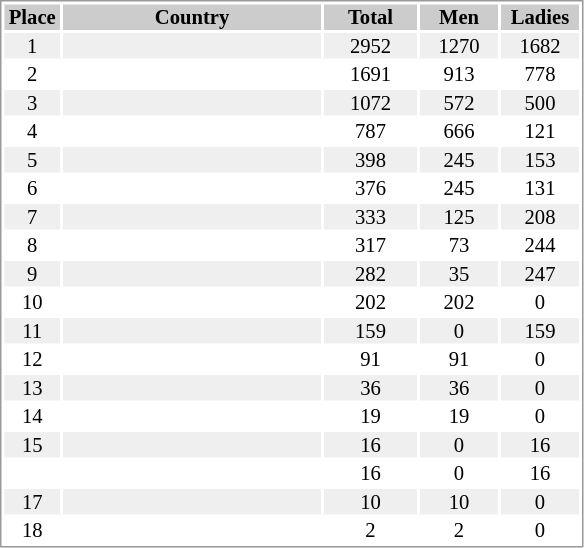<table border="0" style="border: 1px solid #999; background-color:#FFFFFF; text-align:center; font-size:86%; line-height:15px;">
<tr align="center" bgcolor="#CCCCCC">
<th width=35>Place</th>
<th width=170>Country</th>
<th width=60>Total</th>
<th width=50>Men</th>
<th width=50>Ladies</th>
</tr>
<tr bgcolor="#EFEFEF">
<td>1</td>
<td align="left"></td>
<td>2952</td>
<td>1270</td>
<td>1682</td>
</tr>
<tr>
<td>2</td>
<td align="left"></td>
<td>1691</td>
<td>913</td>
<td>778</td>
</tr>
<tr bgcolor="#EFEFEF">
<td>3</td>
<td align="left"></td>
<td>1072</td>
<td>572</td>
<td>500</td>
</tr>
<tr>
<td>4</td>
<td align="left"></td>
<td>787</td>
<td>666</td>
<td>121</td>
</tr>
<tr bgcolor="#EFEFEF">
<td>5</td>
<td align="left"></td>
<td>398</td>
<td>245</td>
<td>153</td>
</tr>
<tr>
<td>6</td>
<td align="left"></td>
<td>376</td>
<td>245</td>
<td>131</td>
</tr>
<tr bgcolor="#EFEFEF">
<td>7</td>
<td align="left"></td>
<td>333</td>
<td>125</td>
<td>208</td>
</tr>
<tr>
<td>8</td>
<td align="left"></td>
<td>317</td>
<td>73</td>
<td>244</td>
</tr>
<tr bgcolor="#EFEFEF">
<td>9</td>
<td align="left"></td>
<td>282</td>
<td>35</td>
<td>247</td>
</tr>
<tr>
<td>10</td>
<td align="left"></td>
<td>202</td>
<td>202</td>
<td>0</td>
</tr>
<tr bgcolor="#EFEFEF">
<td>11</td>
<td align="left"></td>
<td>159</td>
<td>0</td>
<td>159</td>
</tr>
<tr>
<td>12</td>
<td align="left"></td>
<td>91</td>
<td>91</td>
<td>0</td>
</tr>
<tr bgcolor="#EFEFEF">
<td>13</td>
<td align="left"></td>
<td>36</td>
<td>36</td>
<td>0</td>
</tr>
<tr>
<td>14</td>
<td align="left"></td>
<td>19</td>
<td>19</td>
<td>0</td>
</tr>
<tr bgcolor="#EFEFEF">
<td>15</td>
<td align="left"></td>
<td>16</td>
<td>0</td>
<td>16</td>
</tr>
<tr>
<td></td>
<td align="left"></td>
<td>16</td>
<td>0</td>
<td>16</td>
</tr>
<tr bgcolor="#EFEFEF">
<td>17</td>
<td align="left"></td>
<td>10</td>
<td>10</td>
<td>0</td>
</tr>
<tr>
<td>18</td>
<td align="left"></td>
<td>2</td>
<td>2</td>
<td>0</td>
</tr>
</table>
